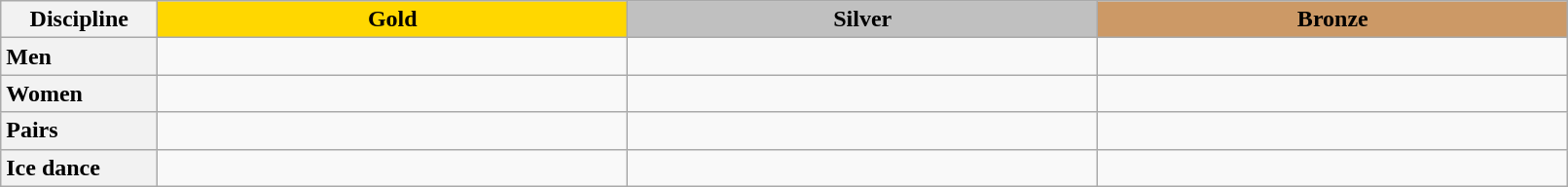<table class="wikitable unsortable" style="text-align:left; width:85%">
<tr>
<th scope="col" style="text-align:center; width:10%">Discipline</th>
<td scope="col" style="text-align:center; width:30%; background:gold"><strong>Gold</strong></td>
<td scope="col" style="text-align:center; width:30%; background:silver"><strong>Silver</strong></td>
<td scope="col" style="text-align:center; width:30%; background:#c96"><strong>Bronze</strong></td>
</tr>
<tr>
<th scope="row" style="text-align:left">Men</th>
<td></td>
<td></td>
<td></td>
</tr>
<tr>
<th scope="row" style="text-align:left">Women</th>
<td></td>
<td></td>
<td></td>
</tr>
<tr>
<th scope="row" style="text-align:left">Pairs</th>
<td></td>
<td></td>
<td></td>
</tr>
<tr>
<th scope="row" style="text-align:left">Ice dance</th>
<td></td>
<td></td>
<td></td>
</tr>
</table>
